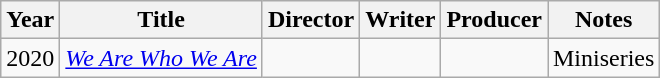<table class="wikitable">
<tr>
<th>Year</th>
<th>Title</th>
<th>Director</th>
<th>Writer</th>
<th>Producer</th>
<th>Notes</th>
</tr>
<tr>
<td>2020</td>
<td><em><a href='#'>We Are Who We Are</a></em></td>
<td></td>
<td></td>
<td></td>
<td>Miniseries</td>
</tr>
</table>
